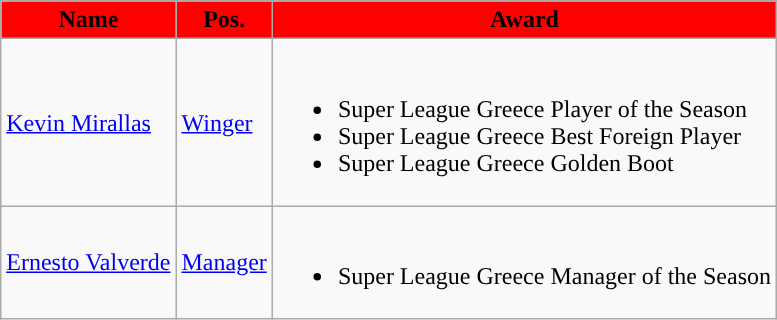<table class="wikitable">
<tr>
<th style="background:#FF0000;">Name</th>
<th style="background:#FF0000;">Pos.</th>
<th style="background:#FF0000;"><strong>Award</strong></th>
</tr>
<tr>
<td> <a href='#'>Kevin Mirallas</a></td>
<td><a href='#'>Winger</a></td>
<td><br><ul><li>Super League Greece Player of the Season</li><li>Super League Greece Best Foreign Player</li><li>Super League Greece Golden Boot</li></ul></td>
</tr>
<tr>
<td> <a href='#'>Ernesto Valverde</a></td>
<td><a href='#'>Manager</a></td>
<td><br><ul><li>Super League Greece Manager of the Season</li></ul></td>
</tr>
</table>
